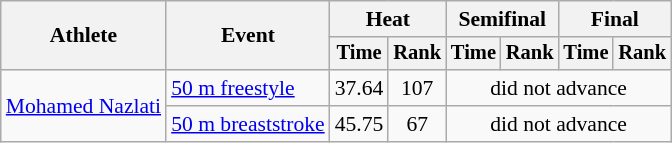<table class=wikitable style="font-size:90%">
<tr>
<th rowspan="2">Athlete</th>
<th rowspan="2">Event</th>
<th colspan="2">Heat</th>
<th colspan="2">Semifinal</th>
<th colspan="2">Final</th>
</tr>
<tr style="font-size:95%">
<th>Time</th>
<th>Rank</th>
<th>Time</th>
<th>Rank</th>
<th>Time</th>
<th>Rank</th>
</tr>
<tr align=center>
<td align=left rowspan=2><a href='#'>Mohamed Nazlati</a></td>
<td align=left><a href='#'>50 m freestyle</a></td>
<td>37.64</td>
<td>107</td>
<td colspan=4>did not advance</td>
</tr>
<tr align=center>
<td align=left><a href='#'>50 m breaststroke</a></td>
<td>45.75</td>
<td>67</td>
<td colspan=4>did not advance</td>
</tr>
</table>
